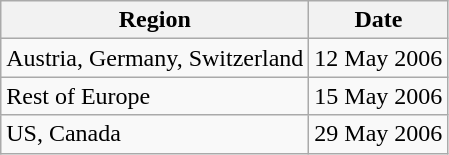<table class="wikitable">
<tr>
<th>Region</th>
<th>Date</th>
</tr>
<tr>
<td>Austria, Germany, Switzerland</td>
<td>12 May 2006</td>
</tr>
<tr>
<td>Rest of Europe</td>
<td>15 May 2006</td>
</tr>
<tr>
<td>US, Canada</td>
<td>29 May 2006</td>
</tr>
</table>
